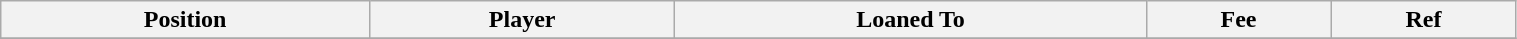<table class="wikitable sortable" style="width:80%; text-align:center; font-size:100%; text-align:left;">
<tr>
<th>Position</th>
<th>Player</th>
<th>Loaned To</th>
<th>Fee</th>
<th>Ref</th>
</tr>
<tr>
</tr>
</table>
